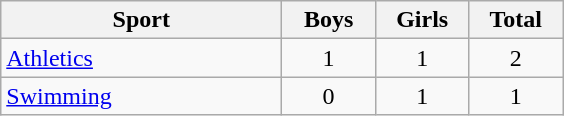<table class="wikitable sortable" style="text-align:center;">
<tr>
<th width=180>Sport</th>
<th width=55>Boys</th>
<th width=55>Girls</th>
<th width=55>Total</th>
</tr>
<tr>
<td align=left><a href='#'>Athletics</a></td>
<td>1</td>
<td>1</td>
<td>2</td>
</tr>
<tr>
<td align=left><a href='#'>Swimming</a></td>
<td>0</td>
<td>1</td>
<td>1</td>
</tr>
</table>
